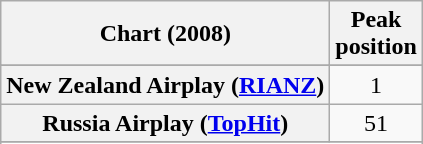<table class="wikitable sortable plainrowheaders" style="text-align:center">
<tr>
<th scope="col">Chart (2008)</th>
<th scope="col">Peak<br>position</th>
</tr>
<tr>
</tr>
<tr>
</tr>
<tr>
</tr>
<tr>
</tr>
<tr>
</tr>
<tr>
<th scope="row">New Zealand Airplay (<a href='#'>RIANZ</a>)</th>
<td>1</td>
</tr>
<tr>
<th scope="row">Russia Airplay (<a href='#'>TopHit</a>)</th>
<td>51</td>
</tr>
<tr>
</tr>
<tr>
</tr>
</table>
